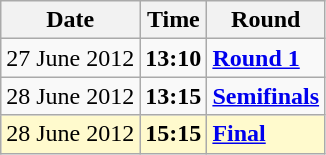<table class="wikitable">
<tr>
<th>Date</th>
<th>Time</th>
<th>Round</th>
</tr>
<tr>
<td>27 June 2012</td>
<td><strong>13:10</strong></td>
<td><strong><a href='#'>Round 1</a></strong></td>
</tr>
<tr>
<td>28 June 2012</td>
<td><strong>13:15</strong></td>
<td><strong><a href='#'>Semifinals</a></strong></td>
</tr>
<tr style=background:lemonchiffon>
<td>28 June 2012</td>
<td><strong>15:15</strong></td>
<td><strong><a href='#'>Final</a></strong></td>
</tr>
</table>
